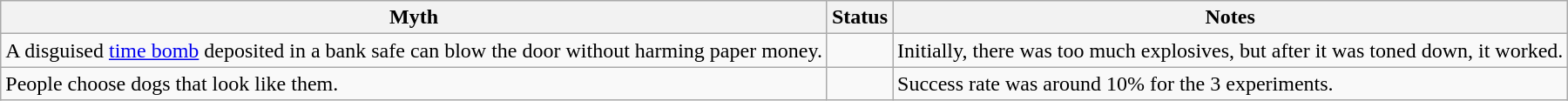<table class="wikitable">
<tr>
<th>Myth</th>
<th>Status</th>
<th>Notes</th>
</tr>
<tr>
<td>A disguised <a href='#'>time bomb</a> deposited in a bank safe can blow the door without harming paper money.</td>
<td></td>
<td>Initially, there was too much explosives, but after it was toned down, it worked.</td>
</tr>
<tr>
<td>People choose dogs that look like them.</td>
<td></td>
<td>Success rate was around 10% for the 3 experiments.</td>
</tr>
</table>
